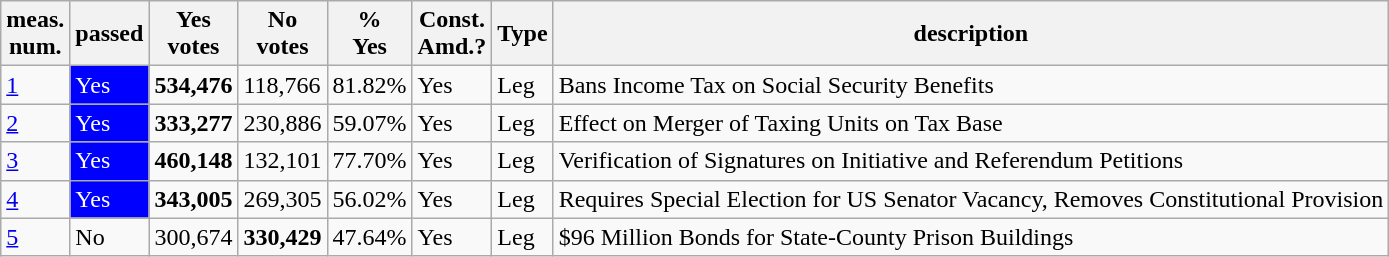<table class="wikitable sortable">
<tr>
<th>meas.<br>num.</th>
<th>passed</th>
<th>Yes<br>votes</th>
<th>No<br>votes</th>
<th>%<br>Yes</th>
<th>Const.<br>Amd.?</th>
<th>Type</th>
<th>description</th>
</tr>
<tr>
<td><a href='#'>1</a></td>
<td style="background:blue;color:white">Yes</td>
<td><strong>534,476</strong></td>
<td>118,766</td>
<td>81.82%</td>
<td>Yes</td>
<td>Leg</td>
<td>Bans Income Tax on Social Security Benefits</td>
</tr>
<tr>
<td><a href='#'>2</a></td>
<td style="background:blue;color:white">Yes</td>
<td><strong>333,277</strong></td>
<td>230,886</td>
<td>59.07%</td>
<td>Yes</td>
<td>Leg</td>
<td>Effect on Merger of Taxing Units on Tax Base</td>
</tr>
<tr>
<td><a href='#'>3</a></td>
<td style="background:blue;color:white">Yes</td>
<td><strong>460,148</strong></td>
<td>132,101</td>
<td>77.70%</td>
<td>Yes</td>
<td>Leg</td>
<td>Verification of Signatures on Initiative and Referendum Petitions</td>
</tr>
<tr>
<td><a href='#'>4</a></td>
<td style="background:blue;color:white">Yes</td>
<td><strong>343,005</strong></td>
<td>269,305</td>
<td>56.02%</td>
<td>Yes</td>
<td>Leg</td>
<td>Requires Special Election for US Senator Vacancy, Removes Constitutional Provision</td>
</tr>
<tr>
<td><a href='#'>5</a></td>
<td>No</td>
<td>300,674</td>
<td><strong>330,429</strong></td>
<td>47.64%</td>
<td>Yes</td>
<td>Leg</td>
<td>$96 Million Bonds for State-County Prison Buildings</td>
</tr>
</table>
